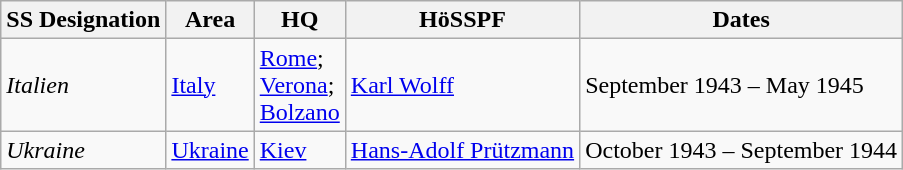<table class="wikitable">
<tr>
<th>SS Designation</th>
<th>Area</th>
<th>HQ</th>
<th>HöSSPF</th>
<th>Dates</th>
</tr>
<tr>
<td><em>Italien</em></td>
<td><a href='#'>Italy</a></td>
<td><a href='#'>Rome</a>;<br><a href='#'>Verona</a>;<br><a href='#'>Bolzano</a></td>
<td><a href='#'>Karl Wolff</a></td>
<td>September 1943 – May 1945</td>
</tr>
<tr>
<td><em>Ukraine</em></td>
<td><a href='#'>Ukraine</a></td>
<td><a href='#'>Kiev</a></td>
<td><a href='#'>Hans-Adolf Prützmann</a></td>
<td>October 1943 – September 1944</td>
</tr>
</table>
